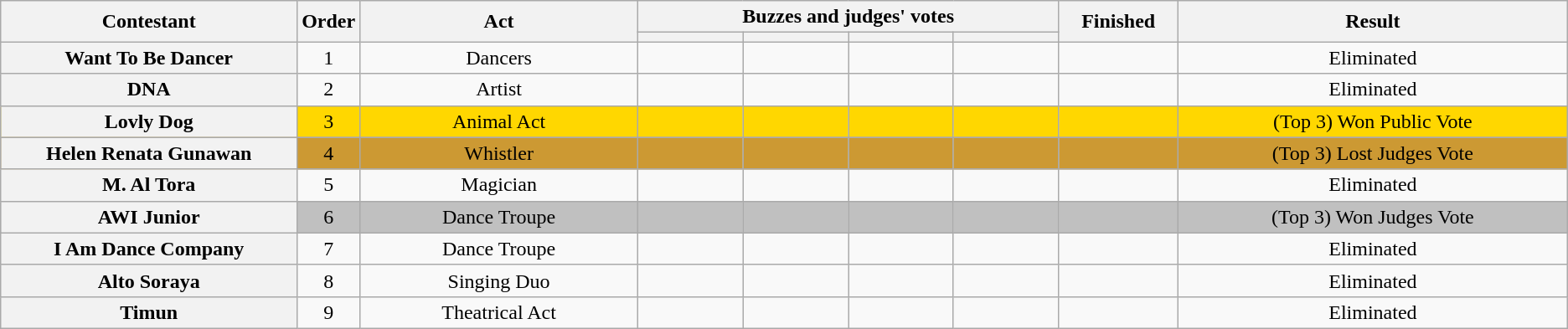<table class="wikitable plainrowheaders sortable" style="text-align:center;">
<tr>
<th scope="col" rowspan="2" class="unsortable" style="width:17em;">Contestant</th>
<th scope="col" rowspan="2" style="width:1em;">Order</th>
<th scope="col" rowspan="2" class="unsortable" style="width:16em;">Act</th>
<th colspan="4">Buzzes and judges' votes</th>
<th scope="col" rowspan="2" style="width:6em;">Finished</th>
<th scope="col" rowspan="2" style="width:23em;">Result</th>
</tr>
<tr>
<th scope="col" style="width:6em;"></th>
<th scope="col" style="width:6em;"></th>
<th scope="col" style="width:6em;"></th>
<th scope="col" style="width:6em;"></th>
</tr>
<tr>
<th scope="row">Want To Be Dancer</th>
<td>1</td>
<td>Dancers</td>
<td></td>
<td></td>
<td></td>
<td></td>
<td></td>
<td>Eliminated</td>
</tr>
<tr>
<th scope="row">DNA</th>
<td>2</td>
<td>Artist</td>
<td></td>
<td></td>
<td></td>
<td></td>
<td></td>
<td>Eliminated</td>
</tr>
<tr bgcolor=gold>
<th scope="row">Lovly Dog</th>
<td>3</td>
<td>Animal Act</td>
<td></td>
<td></td>
<td></td>
<td></td>
<td></td>
<td>(Top 3) Won Public Vote</td>
</tr>
<tr bgcolor=#cc9933>
<th scope="row">Helen Renata Gunawan</th>
<td>4</td>
<td>Whistler</td>
<td></td>
<td></td>
<td></td>
<td></td>
<td></td>
<td>(Top 3) Lost Judges Vote</td>
</tr>
<tr>
<th scope="row">M. Al Tora</th>
<td>5</td>
<td>Magician</td>
<td></td>
<td></td>
<td></td>
<td></td>
<td></td>
<td>Eliminated</td>
</tr>
<tr bgcolor=silver>
<th scope="row">AWI Junior</th>
<td>6</td>
<td>Dance Troupe</td>
<td></td>
<td></td>
<td></td>
<td></td>
<td></td>
<td>(Top 3) Won Judges Vote</td>
</tr>
<tr>
<th scope="row">I Am Dance Company</th>
<td>7</td>
<td>Dance Troupe</td>
<td></td>
<td></td>
<td></td>
<td></td>
<td></td>
<td>Eliminated</td>
</tr>
<tr>
<th scope="row">Alto Soraya</th>
<td>8</td>
<td>Singing Duo</td>
<td></td>
<td></td>
<td></td>
<td></td>
<td></td>
<td>Eliminated</td>
</tr>
<tr>
<th scope="row">Timun</th>
<td>9</td>
<td>Theatrical Act</td>
<td></td>
<td></td>
<td></td>
<td></td>
<td></td>
<td>Eliminated</td>
</tr>
</table>
